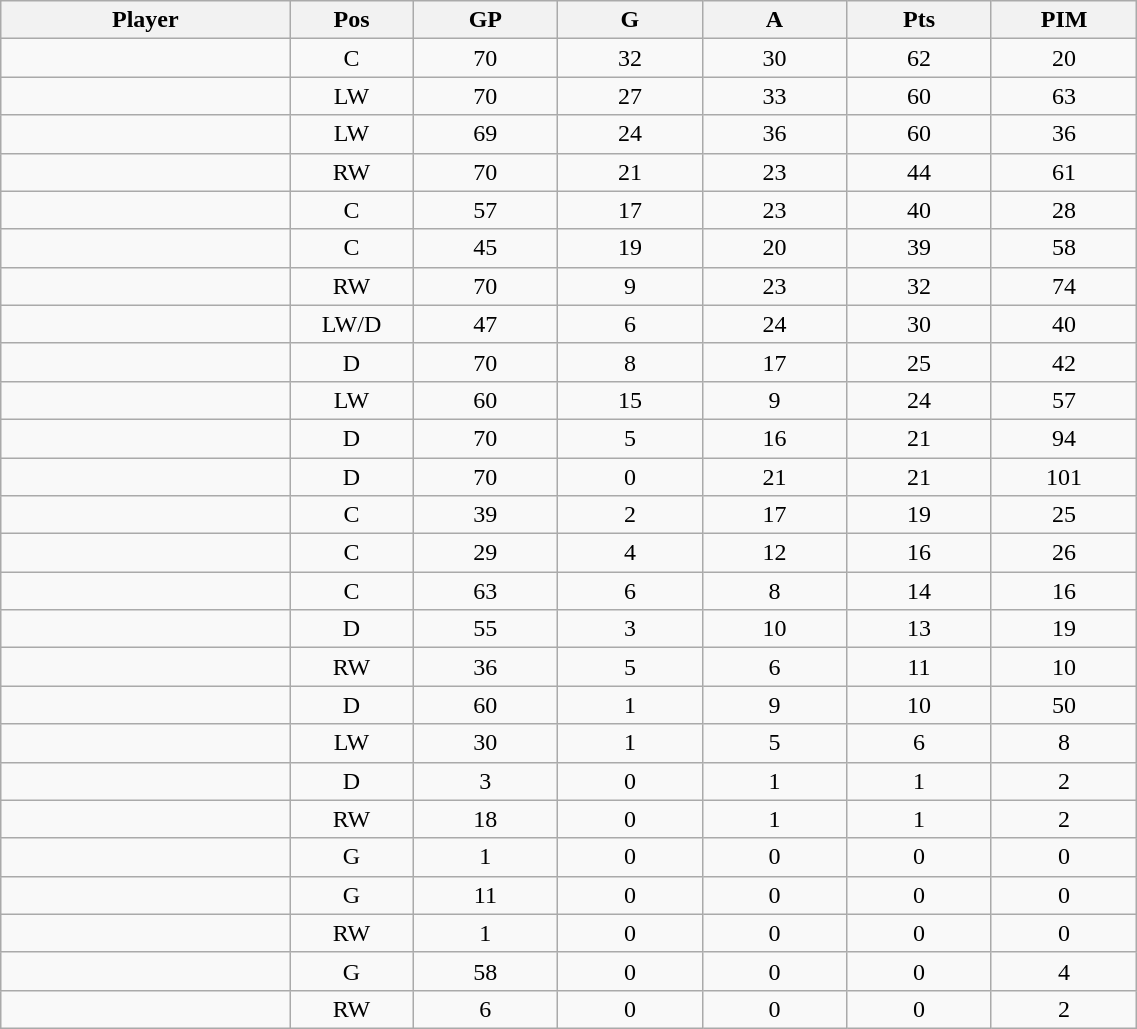<table class="wikitable sortable" width="60%">
<tr ALIGN="center">
<th bgcolor="#DDDDFF" width="10%">Player</th>
<th bgcolor="#DDDDFF" width="3%" title="Position">Pos</th>
<th bgcolor="#DDDDFF" width="5%" title="Games played">GP</th>
<th bgcolor="#DDDDFF" width="5%" title="Goals">G</th>
<th bgcolor="#DDDDFF" width="5%" title="Assists">A</th>
<th bgcolor="#DDDDFF" width="5%" title="Points">Pts</th>
<th bgcolor="#DDDDFF" width="5%" title="Penalties in Minutes">PIM</th>
</tr>
<tr align="center">
<td align="right"></td>
<td>C</td>
<td>70</td>
<td>32</td>
<td>30</td>
<td>62</td>
<td>20</td>
</tr>
<tr align="center">
<td align="right"></td>
<td>LW</td>
<td>70</td>
<td>27</td>
<td>33</td>
<td>60</td>
<td>63</td>
</tr>
<tr align="center">
<td align="right"></td>
<td>LW</td>
<td>69</td>
<td>24</td>
<td>36</td>
<td>60</td>
<td>36</td>
</tr>
<tr align="center">
<td align="right"></td>
<td>RW</td>
<td>70</td>
<td>21</td>
<td>23</td>
<td>44</td>
<td>61</td>
</tr>
<tr align="center">
<td align="right"></td>
<td>C</td>
<td>57</td>
<td>17</td>
<td>23</td>
<td>40</td>
<td>28</td>
</tr>
<tr align="center">
<td align="right"></td>
<td>C</td>
<td>45</td>
<td>19</td>
<td>20</td>
<td>39</td>
<td>58</td>
</tr>
<tr align="center">
<td align="right"></td>
<td>RW</td>
<td>70</td>
<td>9</td>
<td>23</td>
<td>32</td>
<td>74</td>
</tr>
<tr align="center">
<td align="right"></td>
<td>LW/D</td>
<td>47</td>
<td>6</td>
<td>24</td>
<td>30</td>
<td>40</td>
</tr>
<tr align="center">
<td align="right"></td>
<td>D</td>
<td>70</td>
<td>8</td>
<td>17</td>
<td>25</td>
<td>42</td>
</tr>
<tr align="center">
<td align="right"></td>
<td>LW</td>
<td>60</td>
<td>15</td>
<td>9</td>
<td>24</td>
<td>57</td>
</tr>
<tr align="center">
<td align="right"></td>
<td>D</td>
<td>70</td>
<td>5</td>
<td>16</td>
<td>21</td>
<td>94</td>
</tr>
<tr align="center">
<td align="right"></td>
<td>D</td>
<td>70</td>
<td>0</td>
<td>21</td>
<td>21</td>
<td>101</td>
</tr>
<tr align="center">
<td align="right"></td>
<td>C</td>
<td>39</td>
<td>2</td>
<td>17</td>
<td>19</td>
<td>25</td>
</tr>
<tr align="center">
<td align="right"></td>
<td>C</td>
<td>29</td>
<td>4</td>
<td>12</td>
<td>16</td>
<td>26</td>
</tr>
<tr align="center">
<td align="right"></td>
<td>C</td>
<td>63</td>
<td>6</td>
<td>8</td>
<td>14</td>
<td>16</td>
</tr>
<tr align="center">
<td align="right"></td>
<td>D</td>
<td>55</td>
<td>3</td>
<td>10</td>
<td>13</td>
<td>19</td>
</tr>
<tr align="center">
<td align="right"></td>
<td>RW</td>
<td>36</td>
<td>5</td>
<td>6</td>
<td>11</td>
<td>10</td>
</tr>
<tr align="center">
<td align="right"></td>
<td>D</td>
<td>60</td>
<td>1</td>
<td>9</td>
<td>10</td>
<td>50</td>
</tr>
<tr align="center">
<td align="right"></td>
<td>LW</td>
<td>30</td>
<td>1</td>
<td>5</td>
<td>6</td>
<td>8</td>
</tr>
<tr align="center">
<td align="right"></td>
<td>D</td>
<td>3</td>
<td>0</td>
<td>1</td>
<td>1</td>
<td>2</td>
</tr>
<tr align="center">
<td align="right"></td>
<td>RW</td>
<td>18</td>
<td>0</td>
<td>1</td>
<td>1</td>
<td>2</td>
</tr>
<tr align="center">
<td align="right"></td>
<td>G</td>
<td>1</td>
<td>0</td>
<td>0</td>
<td>0</td>
<td>0</td>
</tr>
<tr align="center">
<td align="right"></td>
<td>G</td>
<td>11</td>
<td>0</td>
<td>0</td>
<td>0</td>
<td>0</td>
</tr>
<tr align="center">
<td align="right"></td>
<td>RW</td>
<td>1</td>
<td>0</td>
<td>0</td>
<td>0</td>
<td>0</td>
</tr>
<tr align="center">
<td align="right"></td>
<td>G</td>
<td>58</td>
<td>0</td>
<td>0</td>
<td>0</td>
<td>4</td>
</tr>
<tr align="center">
<td align="right"></td>
<td>RW</td>
<td>6</td>
<td>0</td>
<td>0</td>
<td>0</td>
<td>2</td>
</tr>
</table>
